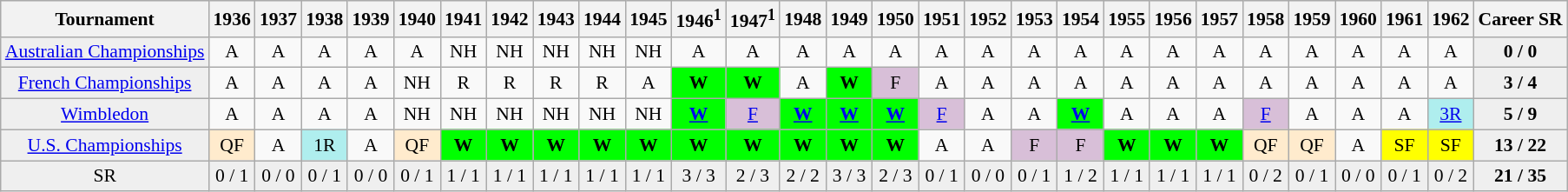<table class="wikitable" style=text-align:center;font-size:90%>
<tr bgcolor="#efefef">
<th>Tournament</th>
<th>1936</th>
<th>1937</th>
<th>1938</th>
<th>1939</th>
<th>1940</th>
<th>1941</th>
<th>1942</th>
<th>1943</th>
<th>1944</th>
<th>1945</th>
<th>1946<sup>1</sup></th>
<th>1947<sup>1</sup></th>
<th>1948</th>
<th>1949</th>
<th>1950</th>
<th>1951</th>
<th>1952</th>
<th>1953</th>
<th>1954</th>
<th>1955</th>
<th>1956</th>
<th>1957</th>
<th>1958</th>
<th>1959</th>
<th>1960</th>
<th>1961</th>
<th>1962</th>
<th>Career SR</th>
</tr>
<tr>
<td style="background:#EFEFEF;"><a href='#'>Australian Championships</a></td>
<td align="center">A</td>
<td align="center">A</td>
<td align="center">A</td>
<td align="center">A</td>
<td align="center">A</td>
<td align="center">NH</td>
<td align="center">NH</td>
<td align="center">NH</td>
<td align="center">NH</td>
<td align="center">NH</td>
<td align="center">A</td>
<td align="center">A</td>
<td align="center">A</td>
<td align="center">A</td>
<td align="center">A</td>
<td align="center">A</td>
<td align="center">A</td>
<td align="center">A</td>
<td align="center">A</td>
<td align="center">A</td>
<td align="center">A</td>
<td align="center">A</td>
<td align="center">A</td>
<td align="center">A</td>
<td align="center">A</td>
<td align="center">A</td>
<td align="center">A</td>
<td align="center" style="background:#EFEFEF;"><strong>0 / 0</strong></td>
</tr>
<tr>
<td style="background:#EFEFEF;"><a href='#'>French Championships</a></td>
<td align="center">A</td>
<td align="center">A</td>
<td align="center">A</td>
<td align="center">A</td>
<td align="center">NH</td>
<td align="center">R</td>
<td align="center">R</td>
<td align="center">R</td>
<td align="center">R</td>
<td align="center">A</td>
<td align="center" style="background:#00ff00;"><strong>W</strong></td>
<td align="center" style="background:#00ff00;"><strong>W</strong></td>
<td align="center">A</td>
<td align="center" style="background:#00ff00;"><strong>W</strong></td>
<td align="center" style="background:#D8BFD8;">F</td>
<td align="center">A</td>
<td align="center">A</td>
<td align="center">A</td>
<td align="center">A</td>
<td align="center">A</td>
<td align="center">A</td>
<td align="center">A</td>
<td align="center">A</td>
<td align="center">A</td>
<td align="center">A</td>
<td align="center">A</td>
<td align="center">A</td>
<td align="center" style="background:#EFEFEF;"><strong>3 / 4</strong></td>
</tr>
<tr>
<td style="background:#EFEFEF;"><a href='#'>Wimbledon</a></td>
<td align="center">A</td>
<td align="center">A</td>
<td align="center">A</td>
<td align="center">A</td>
<td align="center">NH</td>
<td align="center">NH</td>
<td align="center">NH</td>
<td align="center">NH</td>
<td align="center">NH</td>
<td align="center">NH</td>
<td align="center" style="background:#00ff00;"><strong><a href='#'>W</a></strong></td>
<td align="center" style="background:#D8BFD8;"><a href='#'>F</a></td>
<td align="center" style="background:#00ff00;"><strong><a href='#'>W</a></strong></td>
<td align="center" style="background:#00ff00;"><strong><a href='#'>W</a></strong></td>
<td align="center" style="background:#00ff00;"><strong><a href='#'>W</a></strong></td>
<td align="center" style="background:#D8BFD8;"><a href='#'>F</a></td>
<td align="center">A</td>
<td align="center">A</td>
<td align="center" style="background:#00ff00;"><strong><a href='#'>W</a></strong></td>
<td align="center">A</td>
<td align="center">A</td>
<td align="center">A</td>
<td align="center" style="background:#D8BFD8;"><a href='#'>F</a></td>
<td align="center">A</td>
<td align="center">A</td>
<td align="center">A</td>
<td align="center" style="background:#afeeee;"><a href='#'>3R</a></td>
<td align="center" style="background:#EFEFEF;"><strong>5 / 9</strong></td>
</tr>
<tr>
<td style="background:#EFEFEF;"><a href='#'>U.S. Championships</a></td>
<td align="center" style="background:#ffebcd;">QF</td>
<td align="center">A</td>
<td align="center" style="background:#afeeee;">1R</td>
<td align="center">A</td>
<td align="center" style="background:#ffebcd;">QF</td>
<td align="center" style="background:#00ff00;"><strong>W</strong></td>
<td align="center" style="background:#00ff00;"><strong>W</strong></td>
<td align="center" style="background:#00ff00;"><strong>W</strong></td>
<td align="center" style="background:#00ff00;"><strong>W</strong></td>
<td align="center" style="background:#00ff00;"><strong>W</strong></td>
<td align="center" style="background:#00ff00;"><strong>W</strong></td>
<td align="center" style="background:#00ff00;"><strong>W</strong></td>
<td align="center" style="background:#00ff00;"><strong>W</strong></td>
<td align="center" style="background:#00ff00;"><strong>W</strong></td>
<td align="center" style="background:#00ff00;"><strong>W</strong></td>
<td align="center">A</td>
<td align="center">A</td>
<td align="center" style="background:#D8BFD8;">F</td>
<td align="center" style="background:#D8BFD8;">F</td>
<td align="center" style="background:#00ff00;"><strong>W</strong></td>
<td align="center" style="background:#00ff00;"><strong>W</strong></td>
<td align="center" style="background:#00ff00;"><strong>W</strong></td>
<td align="center" style="background:#ffebcd;">QF</td>
<td align="center" style="background:#ffebcd;">QF</td>
<td align="center">A</td>
<td align="center" style="background:yellow;">SF</td>
<td align="center" style="background:yellow;">SF</td>
<td align="center" style="background:#EFEFEF;"><strong>13 / 22</strong></td>
</tr>
<tr>
<td style="background:#EFEFEF;">SR</td>
<td align="center" style="background:#EFEFEF;">0 / 1</td>
<td align="center" style="background:#EFEFEF;">0 / 0</td>
<td align="center" style="background:#EFEFEF;">0 / 1</td>
<td align="center" style="background:#EFEFEF;">0 / 0</td>
<td align="center" style="background:#EFEFEF;">0 / 1</td>
<td align="center" style="background:#EFEFEF;">1 / 1</td>
<td align="center" style="background:#EFEFEF;">1 / 1</td>
<td align="center" style="background:#EFEFEF;">1 / 1</td>
<td align="center" style="background:#EFEFEF;">1 / 1</td>
<td align="center" style="background:#EFEFEF;">1 / 1</td>
<td align="center" style="background:#EFEFEF;">3 / 3</td>
<td align="center" style="background:#EFEFEF;">2 / 3</td>
<td align="center" style="background:#EFEFEF;">2 / 2</td>
<td align="center" style="background:#EFEFEF;">3 / 3</td>
<td align="center" style="background:#EFEFEF;">2 / 3</td>
<td align="center" style="background:#EFEFEF;">0 / 1</td>
<td align="center" style="background:#EFEFEF;">0 / 0</td>
<td align="center" style="background:#EFEFEF;">0 / 1</td>
<td align="center" style="background:#EFEFEF;">1 / 2</td>
<td align="center" style="background:#EFEFEF;">1 / 1</td>
<td align="center" style="background:#EFEFEF;">1 / 1</td>
<td align="center" style="background:#EFEFEF;">1 / 1</td>
<td align="center" style="background:#EFEFEF;">0 / 2</td>
<td align="center" style="background:#EFEFEF;">0 / 1</td>
<td align="center" style="background:#EFEFEF;">0 / 0</td>
<td align="center" style="background:#EFEFEF;">0 / 1</td>
<td align="center" style="background:#EFEFEF;">0 / 2</td>
<td align="center" style="background:#EFEFEF;"><strong>21 / 35</strong></td>
</tr>
</table>
